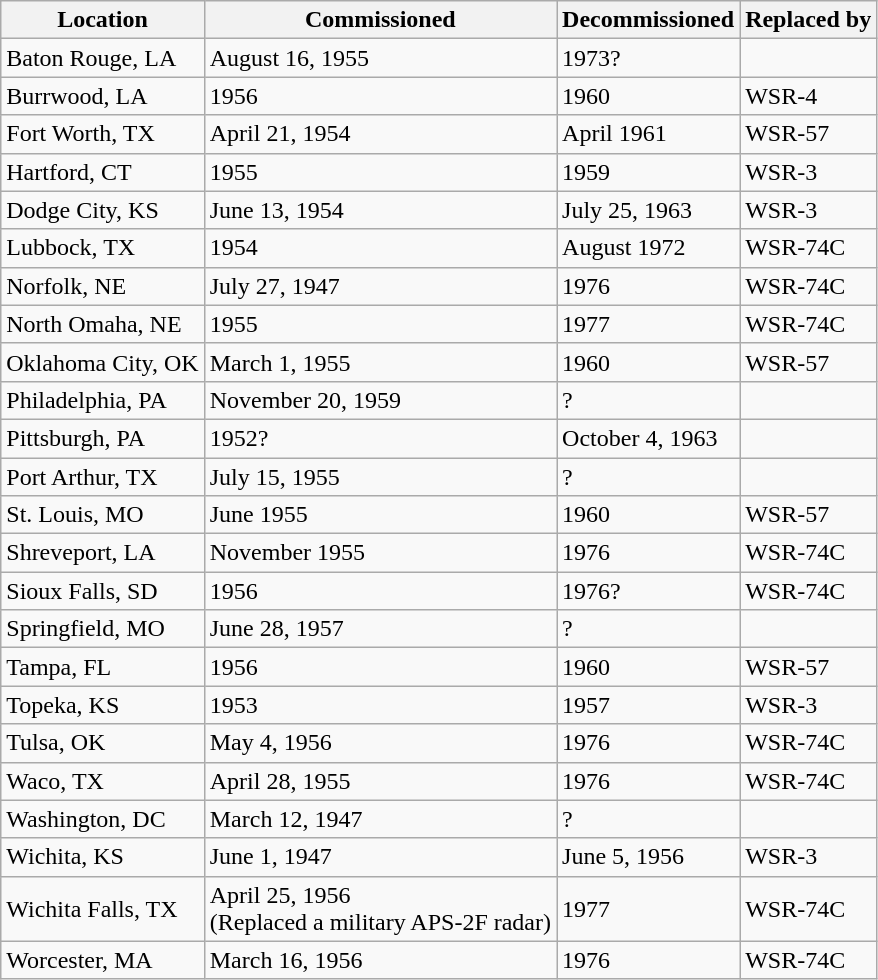<table class="wikitable">
<tr>
<th>Location</th>
<th>Commissioned</th>
<th>Decommissioned</th>
<th>Replaced by</th>
</tr>
<tr>
<td>Baton Rouge, LA</td>
<td>August 16, 1955</td>
<td>1973?</td>
<td></td>
</tr>
<tr>
<td>Burrwood, LA</td>
<td>1956</td>
<td>1960</td>
<td>WSR-4</td>
</tr>
<tr>
<td>Fort Worth, TX</td>
<td>April 21, 1954</td>
<td>April 1961</td>
<td>WSR-57</td>
</tr>
<tr>
<td>Hartford, CT</td>
<td>1955</td>
<td>1959</td>
<td>WSR-3</td>
</tr>
<tr>
<td>Dodge City, KS</td>
<td>June 13, 1954</td>
<td>July 25, 1963</td>
<td>WSR-3</td>
</tr>
<tr>
<td>Lubbock, TX</td>
<td>1954</td>
<td>August 1972</td>
<td>WSR-74C</td>
</tr>
<tr>
<td>Norfolk, NE</td>
<td>July 27, 1947</td>
<td>1976</td>
<td>WSR-74C</td>
</tr>
<tr>
<td>North Omaha, NE</td>
<td>1955</td>
<td>1977</td>
<td>WSR-74C</td>
</tr>
<tr>
<td>Oklahoma City, OK</td>
<td>March 1, 1955</td>
<td>1960</td>
<td>WSR-57</td>
</tr>
<tr>
<td>Philadelphia, PA</td>
<td>November 20, 1959</td>
<td>?</td>
<td></td>
</tr>
<tr>
<td>Pittsburgh, PA</td>
<td>1952?</td>
<td>October 4, 1963</td>
<td></td>
</tr>
<tr>
<td>Port Arthur, TX</td>
<td>July 15, 1955</td>
<td>?</td>
<td></td>
</tr>
<tr>
<td>St. Louis, MO</td>
<td>June 1955</td>
<td>1960</td>
<td>WSR-57</td>
</tr>
<tr>
<td>Shreveport, LA</td>
<td>November 1955</td>
<td>1976</td>
<td>WSR-74C</td>
</tr>
<tr>
<td>Sioux Falls, SD</td>
<td>1956</td>
<td>1976?</td>
<td>WSR-74C</td>
</tr>
<tr>
<td>Springfield, MO</td>
<td>June 28, 1957</td>
<td>?</td>
<td></td>
</tr>
<tr>
<td>Tampa, FL</td>
<td>1956</td>
<td>1960</td>
<td>WSR-57</td>
</tr>
<tr>
<td>Topeka, KS</td>
<td>1953</td>
<td>1957</td>
<td>WSR-3</td>
</tr>
<tr>
<td>Tulsa, OK</td>
<td>May 4, 1956</td>
<td>1976</td>
<td>WSR-74C</td>
</tr>
<tr>
<td>Waco, TX</td>
<td>April 28, 1955</td>
<td>1976</td>
<td>WSR-74C</td>
</tr>
<tr>
<td>Washington, DC</td>
<td>March 12, 1947</td>
<td>?</td>
<td></td>
</tr>
<tr>
<td>Wichita, KS</td>
<td>June 1, 1947</td>
<td>June 5, 1956</td>
<td>WSR-3</td>
</tr>
<tr>
<td>Wichita Falls, TX</td>
<td>April 25, 1956<br>(Replaced a military APS-2F radar)</td>
<td>1977</td>
<td>WSR-74C</td>
</tr>
<tr>
<td>Worcester, MA</td>
<td>March 16, 1956</td>
<td>1976</td>
<td>WSR-74C</td>
</tr>
</table>
